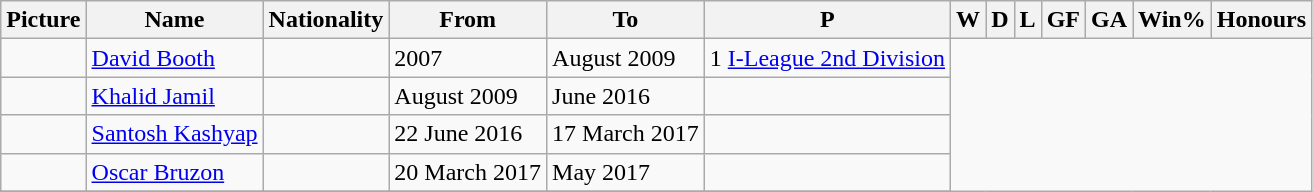<table class="wikitable sortable" style="text-align: center">
<tr>
<th>Picture</th>
<th>Name</th>
<th>Nationality</th>
<th>From</th>
<th class="unsortable">To</th>
<th>P</th>
<th>W</th>
<th>D</th>
<th>L</th>
<th>GF</th>
<th>GA</th>
<th>Win%</th>
<th class="unsortable">Honours</th>
</tr>
<tr>
<td></td>
<td align=left><a href='#'>David Booth</a></td>
<td></td>
<td align=left>2007</td>
<td align=left>August 2009<br></td>
<td>1 <a href='#'>I-League 2nd Division</a></td>
</tr>
<tr>
<td></td>
<td align=left><a href='#'>Khalid Jamil</a></td>
<td></td>
<td align=left>August 2009</td>
<td align=left>June 2016<br></td>
<td></td>
</tr>
<tr>
<td></td>
<td align=left><a href='#'>Santosh Kashyap</a></td>
<td></td>
<td align=left>22 June 2016</td>
<td align=left>17 March 2017<br></td>
<td></td>
</tr>
<tr>
<td></td>
<td align=left><a href='#'>Oscar Bruzon</a></td>
<td></td>
<td align=left>20 March 2017</td>
<td align=left>May 2017<br></td>
<td></td>
</tr>
<tr>
</tr>
</table>
